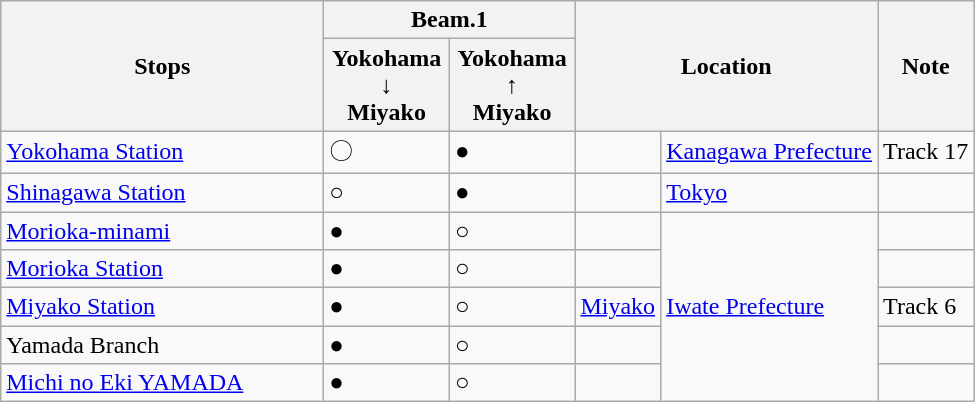<table class="wikitable defaultleft col2center col3center">
<tr>
<th rowspan="2" style="width: 13em;">Stops</th>
<th colspan="2" style="width: 10em;">Beam.1</th>
<th colspan="2" rowspan="2">Location</th>
<th rowspan="2">Note</th>
</tr>
<tr>
<th>Yokohama<br>↓<br>Miyako<br></th>
<th>Yokohama<br>↑<br>Miyako</th>
</tr>
<tr>
<td><a href='#'>Yokohama Station</a></td>
<td>〇</td>
<td>●</td>
<td rowspan="1"></td>
<td rowspan="1"><a href='#'>Kanagawa Prefecture</a></td>
<td>Track 17</td>
</tr>
<tr>
<td><a href='#'>Shinagawa Station</a></td>
<td>○</td>
<td>●</td>
<td></td>
<td><a href='#'>Tokyo</a></td>
<td></td>
</tr>
<tr>
<td><a href='#'>Morioka-minami</a><br></td>
<td>●</td>
<td>○</td>
<td></td>
<td rowspan="5"><a href='#'>Iwate Prefecture</a></td>
<td></td>
</tr>
<tr>
<td><a href='#'>Morioka Station</a></td>
<td>●</td>
<td>○</td>
<td></td>
<td></td>
</tr>
<tr>
<td><a href='#'>Miyako Station</a></td>
<td>●</td>
<td>○</td>
<td rowspan="1"><a href='#'>Miyako</a></td>
<td>Track 6</td>
</tr>
<tr>
<td>Yamada Branch</td>
<td>●</td>
<td>○</td>
<td></td>
<td></td>
</tr>
<tr>
<td><a href='#'>Michi no Eki YAMADA</a></td>
<td>●</td>
<td>○</td>
<td></td>
<td></td>
</tr>
</table>
